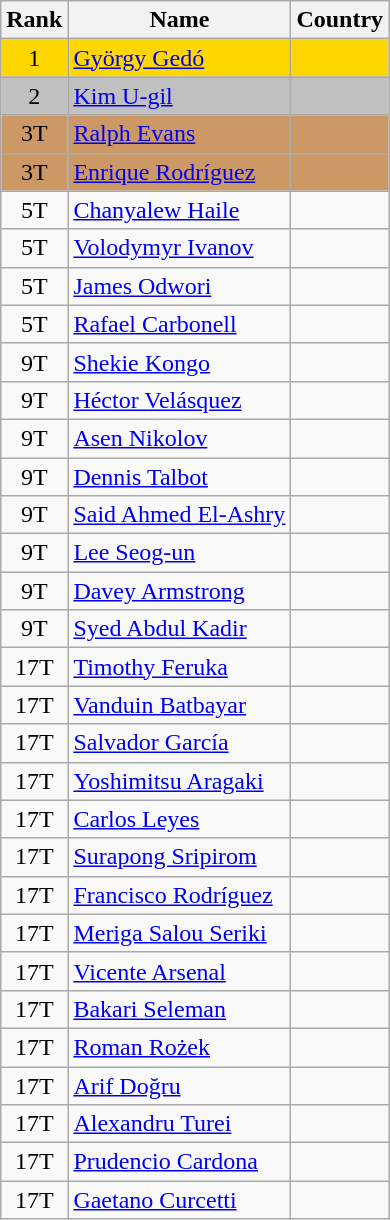<table class="wikitable sortable" style="text-align:center">
<tr>
<th>Rank</th>
<th>Name</th>
<th>Country</th>
</tr>
<tr bgcolor=gold>
<td>1</td>
<td align="left"><a href='#'>György Gedó</a></td>
<td align="left"></td>
</tr>
<tr bgcolor=silver>
<td>2</td>
<td align="left"><a href='#'>Kim U-gil</a></td>
<td align="left"></td>
</tr>
<tr bgcolor=#CC9966>
<td>3T</td>
<td align="left"><a href='#'>Ralph Evans</a></td>
<td align="left"></td>
</tr>
<tr bgcolor=#CC9966>
<td>3T</td>
<td align="left"><a href='#'>Enrique Rodríguez</a></td>
<td align="left"></td>
</tr>
<tr>
<td>5T</td>
<td align="left"><a href='#'>Chanyalew Haile</a></td>
<td align="left"></td>
</tr>
<tr>
<td>5T</td>
<td align="left"><a href='#'>Volodymyr Ivanov</a></td>
<td align="left"></td>
</tr>
<tr>
<td>5T</td>
<td align="left"><a href='#'>James Odwori</a></td>
<td align="left"></td>
</tr>
<tr>
<td>5T</td>
<td align="left"><a href='#'>Rafael Carbonell</a></td>
<td align="left"></td>
</tr>
<tr>
<td>9T</td>
<td align="left"><a href='#'>Shekie Kongo</a></td>
<td align="left"></td>
</tr>
<tr>
<td>9T</td>
<td align="left"><a href='#'>Héctor Velásquez</a></td>
<td align="left"></td>
</tr>
<tr>
<td>9T</td>
<td align="left"><a href='#'>Asen Nikolov</a></td>
<td align="left"></td>
</tr>
<tr>
<td>9T</td>
<td align="left"><a href='#'>Dennis Talbot</a></td>
<td align="left"></td>
</tr>
<tr>
<td>9T</td>
<td align="left"><a href='#'>Said Ahmed El-Ashry</a></td>
<td align="left"></td>
</tr>
<tr>
<td>9T</td>
<td align="left"><a href='#'>Lee Seog-un</a></td>
<td align="left"></td>
</tr>
<tr>
<td>9T</td>
<td align="left"><a href='#'>Davey Armstrong</a></td>
<td align="left"></td>
</tr>
<tr>
<td>9T</td>
<td align="left"><a href='#'>Syed Abdul Kadir</a></td>
<td align="left"></td>
</tr>
<tr>
<td>17T</td>
<td align="left"><a href='#'>Timothy Feruka</a></td>
<td align="left"></td>
</tr>
<tr>
<td>17T</td>
<td align="left"><a href='#'>Vanduin Batbayar</a></td>
<td align="left"></td>
</tr>
<tr>
<td>17T</td>
<td align="left"><a href='#'>Salvador García</a></td>
<td align="left"></td>
</tr>
<tr>
<td>17T</td>
<td align="left"><a href='#'>Yoshimitsu Aragaki</a></td>
<td align="left"></td>
</tr>
<tr>
<td>17T</td>
<td align="left"><a href='#'>Carlos Leyes</a></td>
<td align="left"></td>
</tr>
<tr>
<td>17T</td>
<td align="left"><a href='#'>Surapong Sripirom</a></td>
<td align="left"></td>
</tr>
<tr>
<td>17T</td>
<td align="left"><a href='#'>Francisco Rodríguez</a></td>
<td align="left"></td>
</tr>
<tr>
<td>17T</td>
<td align="left"><a href='#'>Meriga Salou Seriki</a></td>
<td align="left"></td>
</tr>
<tr>
<td>17T</td>
<td align="left"><a href='#'>Vicente Arsenal</a></td>
<td align="left"></td>
</tr>
<tr>
<td>17T</td>
<td align="left"><a href='#'>Bakari Seleman</a></td>
<td align="left"></td>
</tr>
<tr>
<td>17T</td>
<td align="left"><a href='#'>Roman Rożek</a></td>
<td align="left"></td>
</tr>
<tr>
<td>17T</td>
<td align="left"><a href='#'>Arif Doğru</a></td>
<td align="left"></td>
</tr>
<tr>
<td>17T</td>
<td align="left"><a href='#'>Alexandru Turei</a></td>
<td align="left"></td>
</tr>
<tr>
<td>17T</td>
<td align="left"><a href='#'>Prudencio Cardona</a></td>
<td align="left"></td>
</tr>
<tr>
<td>17T</td>
<td align="left"><a href='#'>Gaetano Curcetti</a></td>
<td align="left"></td>
</tr>
</table>
